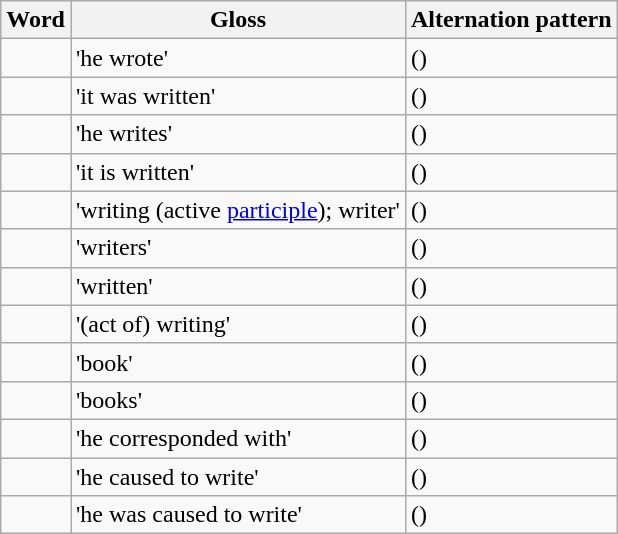<table class="wikitable">
<tr>
<th>Word</th>
<th>Gloss</th>
<th>Alternation pattern</th>
</tr>
<tr>
<td></td>
<td>'he wrote'</td>
<td>()</td>
</tr>
<tr>
<td></td>
<td>'it was written'</td>
<td>()</td>
</tr>
<tr>
<td></td>
<td>'he writes'</td>
<td>()</td>
</tr>
<tr>
<td></td>
<td>'it is written'</td>
<td>()</td>
</tr>
<tr>
<td></td>
<td>'writing (active <a href='#'>participle</a>); writer'</td>
<td>()</td>
</tr>
<tr>
<td></td>
<td>'writers'</td>
<td>()</td>
</tr>
<tr>
<td></td>
<td>'written'</td>
<td>()</td>
</tr>
<tr>
<td></td>
<td>'(act of) writing'</td>
<td>()</td>
</tr>
<tr>
<td></td>
<td>'book'</td>
<td>()</td>
</tr>
<tr>
<td></td>
<td>'books'</td>
<td>()</td>
</tr>
<tr>
<td></td>
<td>'he corresponded with'</td>
<td>()</td>
</tr>
<tr>
<td></td>
<td>'he caused to write'</td>
<td>()</td>
</tr>
<tr>
<td></td>
<td>'he was caused to write'</td>
<td>()</td>
</tr>
</table>
